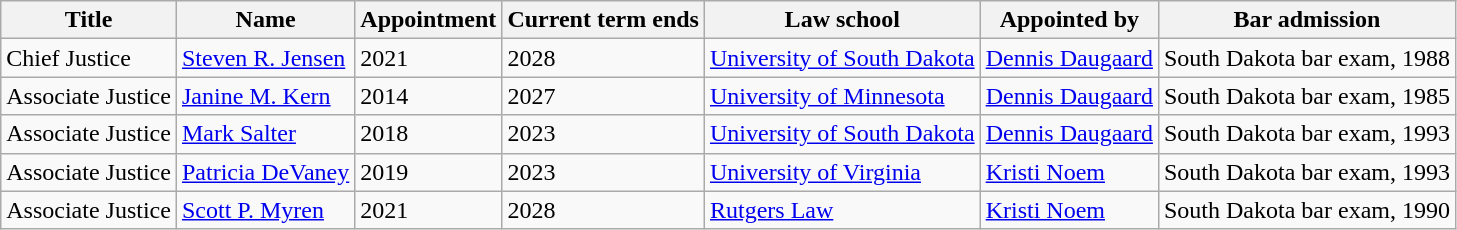<table class="wikitable">
<tr>
<th>Title</th>
<th>Name</th>
<th>Appointment</th>
<th>Current term ends</th>
<th>Law school</th>
<th>Appointed by</th>
<th>Bar admission</th>
</tr>
<tr>
<td>Chief Justice</td>
<td><a href='#'>Steven R. Jensen</a></td>
<td>2021</td>
<td>2028</td>
<td><a href='#'>University of South Dakota</a></td>
<td><a href='#'>Dennis Daugaard</a></td>
<td>South Dakota bar exam, 1988</td>
</tr>
<tr>
<td>Associate Justice</td>
<td><a href='#'>Janine M. Kern</a></td>
<td>2014</td>
<td>2027</td>
<td><a href='#'>University of Minnesota</a></td>
<td><a href='#'>Dennis Daugaard</a></td>
<td>South Dakota bar exam, 1985</td>
</tr>
<tr>
<td>Associate Justice</td>
<td><a href='#'>Mark Salter</a></td>
<td>2018</td>
<td>2023</td>
<td><a href='#'>University of South Dakota</a></td>
<td><a href='#'>Dennis Daugaard</a></td>
<td>South Dakota bar exam, 1993</td>
</tr>
<tr>
<td>Associate Justice</td>
<td><a href='#'>Patricia DeVaney</a></td>
<td>2019</td>
<td>2023</td>
<td><a href='#'>University of Virginia</a></td>
<td><a href='#'>Kristi Noem</a></td>
<td>South Dakota bar exam, 1993</td>
</tr>
<tr>
<td>Associate Justice</td>
<td><a href='#'>Scott P. Myren</a></td>
<td>2021</td>
<td>2028</td>
<td><a href='#'>Rutgers Law</a></td>
<td><a href='#'>Kristi Noem</a></td>
<td>South Dakota bar exam, 1990</td>
</tr>
</table>
